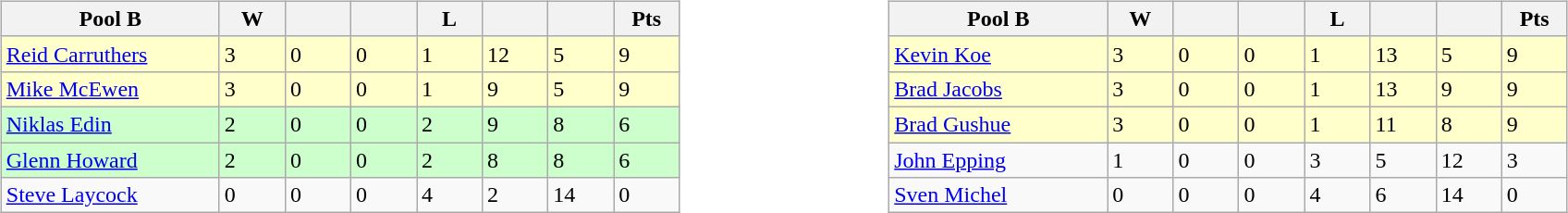<table table>
<tr>
<td valign=top width=10%><br><table class=wikitable>
<tr>
<th width=150>Pool B</th>
<th width=40>W</th>
<th width=40></th>
<th width=40></th>
<th width=40>L</th>
<th width=40></th>
<th width=40></th>
<th width=40>Pts</th>
</tr>
<tr bgcolor=#ffffcc>
<td> <a href='#'>Reid Carruthers</a></td>
<td>3</td>
<td>0</td>
<td>0</td>
<td>1</td>
<td>12</td>
<td>5</td>
<td>9</td>
</tr>
<tr bgcolor=#ffffcc>
<td> <a href='#'>Mike McEwen</a></td>
<td>3</td>
<td>0</td>
<td>0</td>
<td>1</td>
<td>9</td>
<td>5</td>
<td>9</td>
</tr>
<tr bgcolor=#ccffcc>
<td> <a href='#'>Niklas Edin</a></td>
<td>2</td>
<td>0</td>
<td>0</td>
<td>2</td>
<td>9</td>
<td>8</td>
<td>6</td>
</tr>
<tr bgcolor=#ccffcc>
<td> <a href='#'>Glenn Howard</a></td>
<td>2</td>
<td>0</td>
<td>0</td>
<td>2</td>
<td>8</td>
<td>8</td>
<td>6</td>
</tr>
<tr>
<td> <a href='#'>Steve Laycock</a></td>
<td>0</td>
<td>0</td>
<td>0</td>
<td>4</td>
<td>2</td>
<td>14</td>
<td>0</td>
</tr>
</table>
</td>
<td valign=top width=10%><br><table class=wikitable>
<tr>
<th width=150>Pool B</th>
<th width=40>W</th>
<th width=40></th>
<th width=40></th>
<th width=40>L</th>
<th width=40></th>
<th width=40></th>
<th width=40>Pts</th>
</tr>
<tr bgcolor=#ffffcc>
<td> <a href='#'>Kevin Koe</a></td>
<td>3</td>
<td>0</td>
<td>0</td>
<td>1</td>
<td>13</td>
<td>5</td>
<td>9</td>
</tr>
<tr bgcolor=#ffffcc>
<td> <a href='#'>Brad Jacobs</a></td>
<td>3</td>
<td>0</td>
<td>0</td>
<td>1</td>
<td>13</td>
<td>9</td>
<td>9</td>
</tr>
<tr bgcolor=#ffffcc>
<td> <a href='#'>Brad Gushue</a></td>
<td>3</td>
<td>0</td>
<td>0</td>
<td>1</td>
<td>11</td>
<td>8</td>
<td>9</td>
</tr>
<tr>
<td> <a href='#'>John Epping</a></td>
<td>1</td>
<td>0</td>
<td>0</td>
<td>3</td>
<td>5</td>
<td>12</td>
<td>3</td>
</tr>
<tr>
<td> <a href='#'>Sven Michel</a></td>
<td>0</td>
<td>0</td>
<td>0</td>
<td>4</td>
<td>6</td>
<td>14</td>
<td>0</td>
</tr>
</table>
</td>
</tr>
</table>
